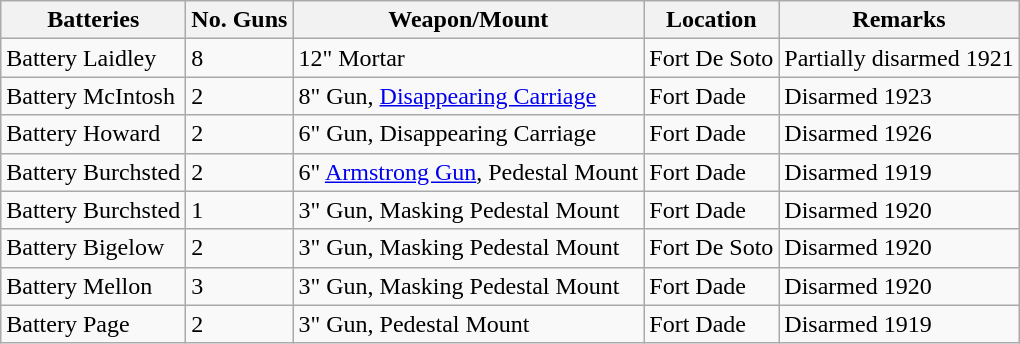<table class="wikitable">
<tr>
<th>Batteries</th>
<th>No. Guns</th>
<th>Weapon/Mount</th>
<th>Location</th>
<th>Remarks</th>
</tr>
<tr>
<td>Battery Laidley</td>
<td>8</td>
<td>12" Mortar</td>
<td>Fort De Soto</td>
<td>Partially disarmed 1921</td>
</tr>
<tr>
<td>Battery McIntosh</td>
<td>2</td>
<td>8" Gun, <a href='#'>Disappearing Carriage</a></td>
<td>Fort Dade</td>
<td>Disarmed 1923</td>
</tr>
<tr>
<td>Battery Howard</td>
<td>2</td>
<td>6" Gun, Disappearing Carriage</td>
<td>Fort Dade</td>
<td>Disarmed 1926</td>
</tr>
<tr>
<td>Battery Burchsted</td>
<td>2</td>
<td>6" <a href='#'>Armstrong Gun</a>, Pedestal Mount</td>
<td>Fort Dade</td>
<td>Disarmed 1919</td>
</tr>
<tr>
<td>Battery Burchsted</td>
<td>1</td>
<td>3" Gun, Masking Pedestal Mount</td>
<td>Fort Dade</td>
<td>Disarmed 1920</td>
</tr>
<tr>
<td>Battery Bigelow</td>
<td>2</td>
<td>3" Gun, Masking Pedestal Mount</td>
<td>Fort De Soto</td>
<td>Disarmed 1920</td>
</tr>
<tr>
<td>Battery Mellon</td>
<td>3</td>
<td>3" Gun, Masking Pedestal Mount</td>
<td>Fort Dade</td>
<td>Disarmed 1920</td>
</tr>
<tr>
<td>Battery Page</td>
<td>2</td>
<td>3" Gun, Pedestal Mount</td>
<td>Fort Dade</td>
<td>Disarmed 1919</td>
</tr>
</table>
